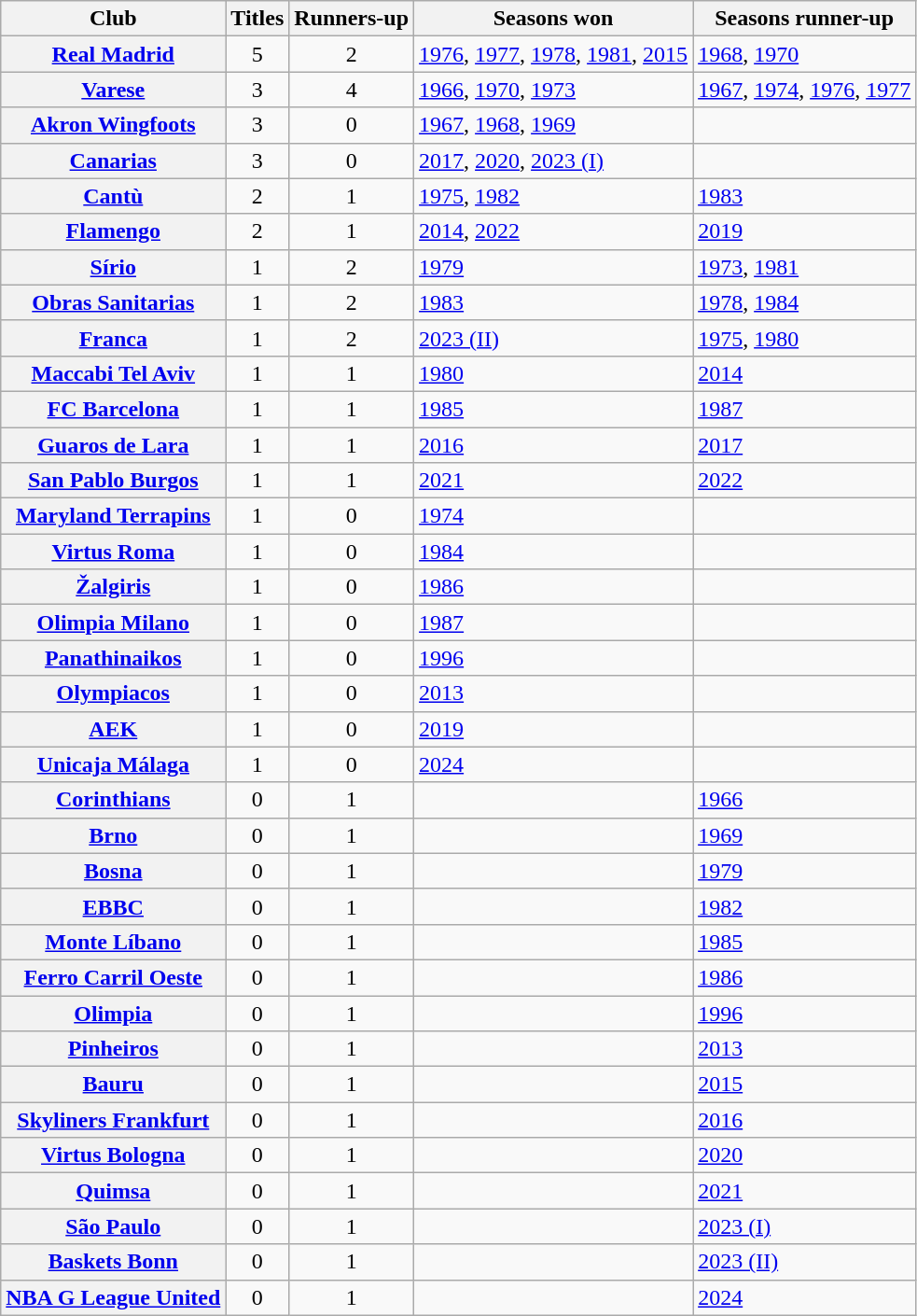<table class="wikitable sortable plainrowheaders">
<tr>
<th scope="col">Club</th>
<th scope="col">Titles</th>
<th scope="col">Runners-up</th>
<th scope="col">Seasons won</th>
<th scope="col">Seasons runner-up</th>
</tr>
<tr>
<th scope="row"> <a href='#'>Real Madrid</a></th>
<td align="center">5</td>
<td align="center">2</td>
<td><a href='#'>1976</a>, <a href='#'>1977</a>, <a href='#'>1978</a>, <a href='#'>1981</a>, <a href='#'>2015</a></td>
<td><a href='#'>1968</a>, <a href='#'>1970</a></td>
</tr>
<tr>
<th scope="row"> <a href='#'>Varese</a></th>
<td align="center">3</td>
<td align="center">4</td>
<td><a href='#'>1966</a>, <a href='#'>1970</a>, <a href='#'>1973</a></td>
<td><a href='#'>1967</a>, <a href='#'>1974</a>, <a href='#'>1976</a>, <a href='#'>1977</a></td>
</tr>
<tr>
<th scope="row"> <a href='#'>Akron Wingfoots</a></th>
<td align="center">3</td>
<td align="center">0</td>
<td><a href='#'>1967</a>, <a href='#'>1968</a>, <a href='#'>1969</a></td>
<td></td>
</tr>
<tr>
<th scope="row"> <a href='#'>Canarias</a></th>
<td align="center">3</td>
<td align="center">0</td>
<td><a href='#'>2017</a>, <a href='#'>2020</a>, <a href='#'>2023 (I)</a></td>
<td></td>
</tr>
<tr>
<th scope="row"> <a href='#'>Cantù</a></th>
<td align="center">2</td>
<td align="center">1</td>
<td><a href='#'>1975</a>, <a href='#'>1982</a></td>
<td><a href='#'>1983</a></td>
</tr>
<tr>
<th scope="row"> <a href='#'>Flamengo</a></th>
<td align="center">2</td>
<td align="center">1</td>
<td><a href='#'>2014</a>, <a href='#'>2022</a></td>
<td><a href='#'>2019</a></td>
</tr>
<tr>
<th scope="row"> <a href='#'>Sírio</a></th>
<td align="center">1</td>
<td align="center">2</td>
<td><a href='#'>1979</a></td>
<td><a href='#'>1973</a>, <a href='#'>1981</a></td>
</tr>
<tr>
<th scope="row"> <a href='#'>Obras Sanitarias</a></th>
<td align="center">1</td>
<td align="center">2</td>
<td><a href='#'>1983</a></td>
<td><a href='#'>1978</a>, <a href='#'>1984</a></td>
</tr>
<tr>
<th scope="row"> <a href='#'>Franca</a></th>
<td align="center">1</td>
<td align="center">2</td>
<td><a href='#'>2023 (II)</a></td>
<td><a href='#'>1975</a>, <a href='#'>1980</a></td>
</tr>
<tr>
<th scope="row"> <a href='#'>Maccabi Tel Aviv</a></th>
<td align="center">1</td>
<td align="center">1</td>
<td><a href='#'>1980</a></td>
<td><a href='#'>2014</a></td>
</tr>
<tr>
<th scope="row"> <a href='#'>FC Barcelona</a></th>
<td align="center">1</td>
<td align="center">1</td>
<td><a href='#'>1985</a></td>
<td><a href='#'>1987</a></td>
</tr>
<tr>
<th scope="row"> <a href='#'>Guaros de Lara</a></th>
<td align="center">1</td>
<td align="center">1</td>
<td><a href='#'>2016</a></td>
<td><a href='#'>2017</a></td>
</tr>
<tr>
<th scope="row"> <a href='#'>San Pablo Burgos</a></th>
<td align="center">1</td>
<td align="center">1</td>
<td><a href='#'>2021</a></td>
<td><a href='#'>2022</a></td>
</tr>
<tr>
<th scope="row"> <a href='#'>Maryland Terrapins</a></th>
<td align="center">1</td>
<td align="center">0</td>
<td><a href='#'>1974</a></td>
<td></td>
</tr>
<tr>
<th scope="row"> <a href='#'>Virtus Roma</a></th>
<td align="center">1</td>
<td align="center">0</td>
<td><a href='#'>1984</a></td>
<td></td>
</tr>
<tr>
<th scope="row"> <a href='#'>Žalgiris</a></th>
<td align="center">1</td>
<td align="center">0</td>
<td><a href='#'>1986</a></td>
<td></td>
</tr>
<tr>
<th scope="row"> <a href='#'>Olimpia Milano</a></th>
<td align="center">1</td>
<td align="center">0</td>
<td><a href='#'>1987</a></td>
<td></td>
</tr>
<tr>
<th scope="row"> <a href='#'>Panathinaikos</a></th>
<td align="center">1</td>
<td align="center">0</td>
<td><a href='#'>1996</a></td>
<td></td>
</tr>
<tr>
<th scope="row"> <a href='#'>Olympiacos</a></th>
<td align="center">1</td>
<td align="center">0</td>
<td><a href='#'>2013</a></td>
<td></td>
</tr>
<tr>
<th scope="row"> <a href='#'>AEK</a></th>
<td align="center">1</td>
<td align="center">0</td>
<td><a href='#'>2019</a></td>
<td></td>
</tr>
<tr>
<th scope="row"> <a href='#'>Unicaja Málaga</a></th>
<td align="center">1</td>
<td align="center">0</td>
<td><a href='#'>2024</a></td>
<td></td>
</tr>
<tr>
<th scope="row"> <a href='#'>Corinthians</a></th>
<td align="center">0</td>
<td align="center">1</td>
<td></td>
<td><a href='#'>1966</a></td>
</tr>
<tr>
<th scope="row"> <a href='#'>Brno</a></th>
<td align="center">0</td>
<td align="center">1</td>
<td></td>
<td><a href='#'>1969</a></td>
</tr>
<tr>
<th scope="row"> <a href='#'>Bosna</a></th>
<td align="center">0</td>
<td align="center">1</td>
<td></td>
<td><a href='#'>1979</a></td>
</tr>
<tr>
<th scope="row"> <a href='#'>EBBC</a></th>
<td align="center">0</td>
<td align="center">1</td>
<td></td>
<td><a href='#'>1982</a></td>
</tr>
<tr>
<th scope="row"> <a href='#'>Monte Líbano</a></th>
<td align="center">0</td>
<td align="center">1</td>
<td></td>
<td><a href='#'>1985</a></td>
</tr>
<tr>
<th scope="row"> <a href='#'>Ferro Carril Oeste</a></th>
<td align="center">0</td>
<td align="center">1</td>
<td></td>
<td><a href='#'>1986</a></td>
</tr>
<tr>
<th scope="row"> <a href='#'>Olimpia</a></th>
<td align="center">0</td>
<td align="center">1</td>
<td></td>
<td><a href='#'>1996</a></td>
</tr>
<tr>
<th scope="row"> <a href='#'>Pinheiros</a></th>
<td align="center">0</td>
<td align="center">1</td>
<td></td>
<td><a href='#'>2013</a></td>
</tr>
<tr>
<th scope="row"> <a href='#'>Bauru</a></th>
<td align="center">0</td>
<td align="center">1</td>
<td></td>
<td><a href='#'>2015</a></td>
</tr>
<tr>
<th scope="row"> <a href='#'>Skyliners Frankfurt</a></th>
<td align="center">0</td>
<td align="center">1</td>
<td></td>
<td><a href='#'>2016</a></td>
</tr>
<tr>
<th scope="row"> <a href='#'>Virtus Bologna</a></th>
<td align="center">0</td>
<td align="center">1</td>
<td></td>
<td><a href='#'>2020</a></td>
</tr>
<tr>
<th scope="row"> <a href='#'>Quimsa</a></th>
<td align="center">0</td>
<td align="center">1</td>
<td></td>
<td><a href='#'>2021</a></td>
</tr>
<tr>
<th scope="row"> <a href='#'>São Paulo</a></th>
<td align="center">0</td>
<td align="center">1</td>
<td></td>
<td><a href='#'>2023 (I)</a></td>
</tr>
<tr>
<th scope="row"> <a href='#'>Baskets Bonn</a></th>
<td align="center">0</td>
<td align="center">1</td>
<td></td>
<td><a href='#'>2023 (II)</a></td>
</tr>
<tr>
<th scope="row"> <a href='#'>NBA G League United</a></th>
<td align="center">0</td>
<td align="center">1</td>
<td></td>
<td><a href='#'>2024</a></td>
</tr>
</table>
